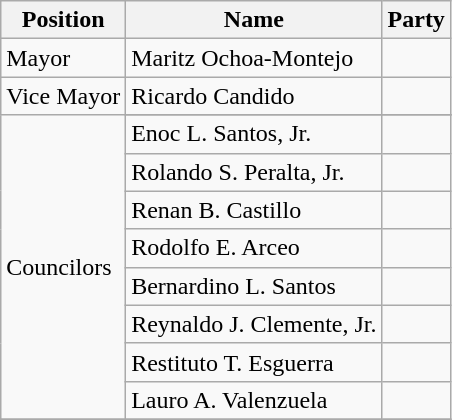<table class=wikitable>
<tr>
<th>Position</th>
<th>Name</th>
<th colspan="2">Party</th>
</tr>
<tr>
<td>Mayor</td>
<td>Maritz Ochoa-Montejo</td>
<td></td>
</tr>
<tr>
<td>Vice Mayor</td>
<td>Ricardo Candido</td>
<td></td>
</tr>
<tr>
<td rowspan="9">Councilors</td>
</tr>
<tr>
<td>Enoc L. Santos, Jr.</td>
<td></td>
</tr>
<tr>
<td>Rolando S. Peralta, Jr.</td>
<td></td>
</tr>
<tr>
<td>Renan B. Castillo</td>
<td></td>
</tr>
<tr>
<td>Rodolfo E. Arceo</td>
<td></td>
</tr>
<tr>
<td>Bernardino L. Santos</td>
<td></td>
</tr>
<tr>
<td>Reynaldo J. Clemente, Jr.</td>
<td></td>
</tr>
<tr>
<td>Restituto T. Esguerra</td>
<td></td>
</tr>
<tr>
<td>Lauro A. Valenzuela</td>
<td></td>
</tr>
<tr>
</tr>
</table>
